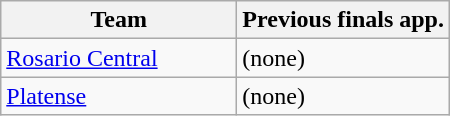<table class="wikitable">
<tr>
<th width=150px>Team</th>
<th width=>Previous finals app.</th>
</tr>
<tr>
<td><a href='#'>Rosario Central</a></td>
<td>(none)</td>
</tr>
<tr>
<td><a href='#'>Platense</a></td>
<td>(none)</td>
</tr>
</table>
